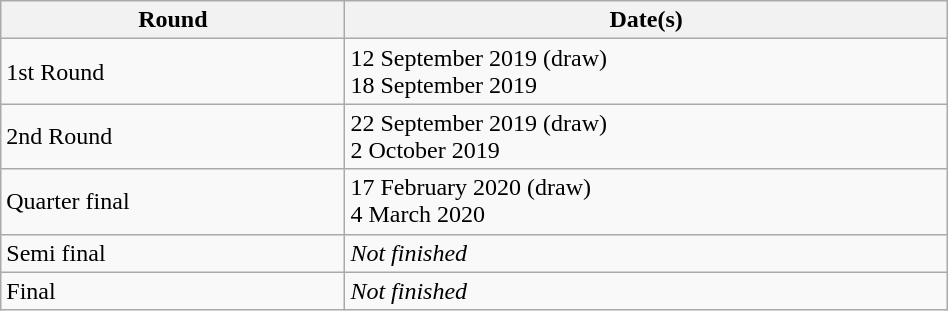<table class="wikitable" style="width:50%; text-align:center;">
<tr>
<th style="width:20%">Round</th>
<th style="width:35%">Date(s)</th>
</tr>
<tr>
<td style="text-align:left;">1st Round</td>
<td style="text-align:left;">12 September 2019 (draw)<br>18 September 2019</td>
</tr>
<tr>
<td style="text-align:left;">2nd Round</td>
<td style="text-align:left;">22 September 2019 (draw)<br>2 October 2019</td>
</tr>
<tr>
<td style="text-align:left;">Quarter final</td>
<td style="text-align:left;">17 February 2020 (draw)<br>4 March 2020</td>
</tr>
<tr>
<td style="text-align:left;">Semi final</td>
<td style="text-align:left;"><em>Not finished</em></td>
</tr>
<tr>
<td style="text-align:left;">Final</td>
<td style="text-align:left;"><em>Not finished</em></td>
</tr>
</table>
